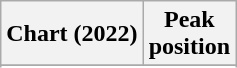<table class="wikitable">
<tr>
<th>Chart (2022)</th>
<th>Peak<br>position</th>
</tr>
<tr>
</tr>
<tr>
</tr>
</table>
